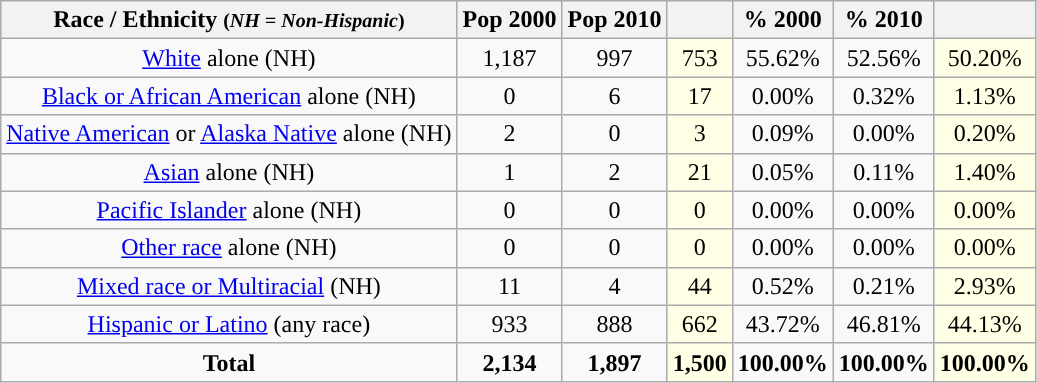<table class="wikitable" style="text-align:center;">
<tr>
<th>Race / Ethnicity <small>(<em>NH = Non-Hispanic</em>)</small></th>
<th>Pop 2000</th>
<th>Pop 2010</th>
<th></th>
<th>% 2000</th>
<th>% 2010</th>
<th></th>
</tr>
<tr>
<td><a href='#'>White</a> alone (NH)</td>
<td>1,187</td>
<td>997</td>
<td style='background: #ffffe6;'>753</td>
<td>55.62%</td>
<td>52.56%</td>
<td style='background: #ffffe6;'>50.20%</td>
</tr>
<tr>
<td><a href='#'>Black or African American</a> alone (NH)</td>
<td>0</td>
<td>6</td>
<td style='background: #ffffe6;'>17</td>
<td>0.00%</td>
<td>0.32%</td>
<td style='background: #ffffe6;'>1.13%</td>
</tr>
<tr>
<td><a href='#'>Native American</a> or <a href='#'>Alaska Native</a> alone (NH)</td>
<td>2</td>
<td>0</td>
<td style='background: #ffffe6;'>3</td>
<td>0.09%</td>
<td>0.00%</td>
<td style='background: #ffffe6;'>0.20%</td>
</tr>
<tr>
<td><a href='#'>Asian</a> alone (NH)</td>
<td>1</td>
<td>2</td>
<td style='background: #ffffe6;'>21</td>
<td>0.05%</td>
<td>0.11%</td>
<td style='background: #ffffe6;'>1.40%</td>
</tr>
<tr>
<td><a href='#'>Pacific Islander</a> alone (NH)</td>
<td>0</td>
<td>0</td>
<td style='background: #ffffe6;'>0</td>
<td>0.00%</td>
<td>0.00%</td>
<td style='background: #ffffe6;'>0.00%</td>
</tr>
<tr>
<td><a href='#'>Other race</a> alone (NH)</td>
<td>0</td>
<td>0</td>
<td style='background: #ffffe6;'>0</td>
<td>0.00%</td>
<td>0.00%</td>
<td style='background: #ffffe6;'>0.00%</td>
</tr>
<tr>
<td><a href='#'>Mixed race or Multiracial</a> (NH)</td>
<td>11</td>
<td>4</td>
<td style='background: #ffffe6;'>44</td>
<td>0.52%</td>
<td>0.21%</td>
<td style='background: #ffffe6;'>2.93%</td>
</tr>
<tr>
<td><a href='#'>Hispanic or Latino</a> (any race)</td>
<td>933</td>
<td>888</td>
<td style='background: #ffffe6;'>662</td>
<td>43.72%</td>
<td>46.81%</td>
<td style='background: #ffffe6;'>44.13%</td>
</tr>
<tr>
<td><strong>Total</strong></td>
<td><strong>2,134</strong></td>
<td><strong>1,897</strong></td>
<td style='background: #ffffe6;'><strong>1,500</strong></td>
<td><strong>100.00%</strong></td>
<td><strong>100.00%</strong></td>
<td style='background: #ffffe6;'><strong>100.00%</strong></td>
</tr>
</table>
